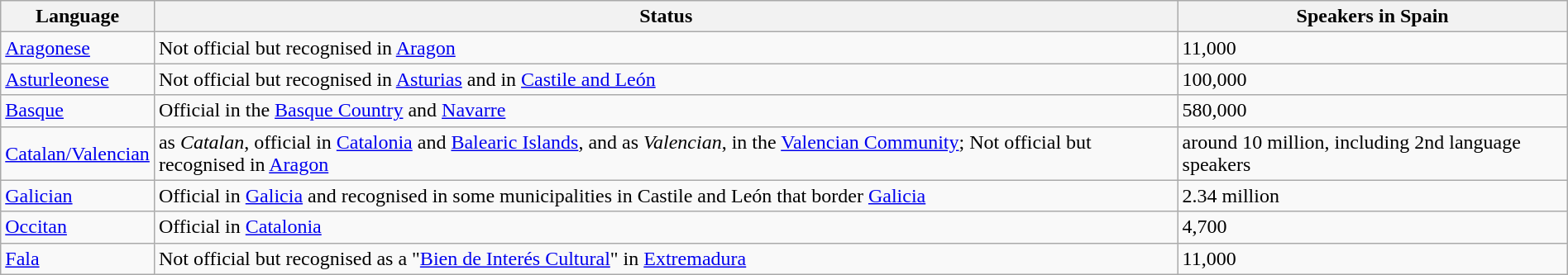<table class="wikitable" style="margin-left: auto; margin-right: auto;">
<tr>
<th>Language</th>
<th>Status</th>
<th>Speakers in Spain</th>
</tr>
<tr>
<td><a href='#'>Aragonese</a></td>
<td>Not official but recognised in <a href='#'>Aragon</a></td>
<td>11,000</td>
</tr>
<tr>
<td><a href='#'>Asturleonese</a></td>
<td>Not official but recognised in <a href='#'>Asturias</a> and in <a href='#'>Castile and León</a></td>
<td>100,000</td>
</tr>
<tr>
<td><a href='#'>Basque</a></td>
<td>Official in the <a href='#'>Basque Country</a> and <a href='#'>Navarre</a></td>
<td>580,000</td>
</tr>
<tr>
<td><a href='#'>Catalan/Valencian</a></td>
<td>as <em>Catalan</em>, official in <a href='#'>Catalonia</a> and <a href='#'>Balearic Islands</a>, and as <em>Valencian</em>, in the <a href='#'>Valencian Community</a>; Not official but recognised in <a href='#'>Aragon</a></td>
<td>around 10 million, including 2nd language speakers</td>
</tr>
<tr>
<td><a href='#'>Galician</a></td>
<td>Official in <a href='#'>Galicia</a> and recognised in some municipalities in Castile and León that border <a href='#'>Galicia</a></td>
<td>2.34 million</td>
</tr>
<tr>
<td><a href='#'>Occitan</a></td>
<td>Official in <a href='#'>Catalonia</a></td>
<td>4,700</td>
</tr>
<tr>
<td><a href='#'>Fala</a></td>
<td>Not official but recognised as a "<a href='#'>Bien de Interés Cultural</a>" in <a href='#'>Extremadura</a></td>
<td>11,000</td>
</tr>
</table>
